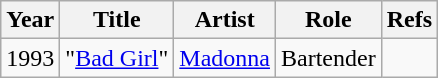<table class="wikitable sortable">
<tr>
<th>Year</th>
<th>Title</th>
<th>Artist</th>
<th>Role</th>
<th>Refs</th>
</tr>
<tr>
<td>1993</td>
<td>"<a href='#'>Bad Girl</a>"</td>
<td><a href='#'>Madonna</a></td>
<td>Bartender</td>
<td></td>
</tr>
</table>
